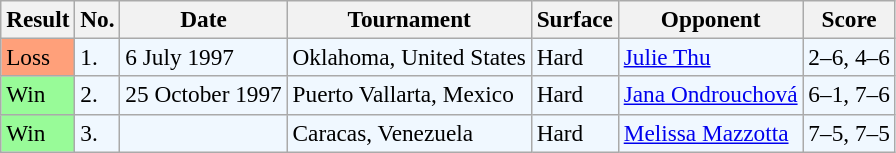<table class="sortable wikitable" style=font-size:97%>
<tr>
<th>Result</th>
<th>No.</th>
<th>Date</th>
<th>Tournament</th>
<th>Surface</th>
<th>Opponent</th>
<th>Score</th>
</tr>
<tr style="background:#f0f8ff;">
<td style="background:#ffa07a;">Loss</td>
<td>1.</td>
<td>6 July 1997</td>
<td>Oklahoma, United States</td>
<td>Hard</td>
<td> <a href='#'>Julie Thu</a></td>
<td>2–6, 4–6</td>
</tr>
<tr style="background:#f0f8ff;">
<td style="background:#98fb98;">Win</td>
<td>2.</td>
<td>25 October 1997</td>
<td>Puerto Vallarta, Mexico</td>
<td>Hard</td>
<td> <a href='#'>Jana Ondrouchová</a></td>
<td>6–1, 7–6</td>
</tr>
<tr bgcolor="#f0f8ff">
<td style="background:#98fb98;">Win</td>
<td>3.</td>
<td></td>
<td>Caracas, Venezuela</td>
<td>Hard</td>
<td> <a href='#'>Melissa Mazzotta</a></td>
<td>7–5, 7–5</td>
</tr>
</table>
